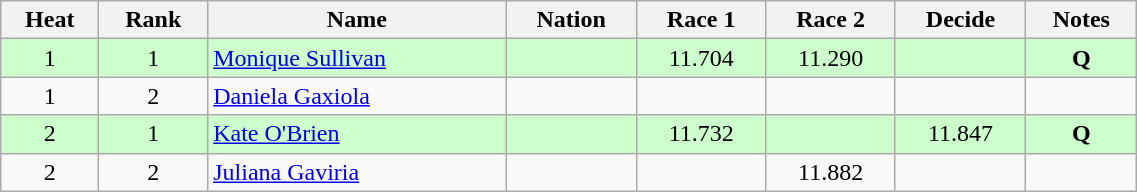<table class="wikitable sortable" style="text-align:center"  width=60%>
<tr>
<th>Heat</th>
<th>Rank</th>
<th>Name</th>
<th>Nation</th>
<th>Race 1</th>
<th>Race 2</th>
<th>Decide</th>
<th>Notes</th>
</tr>
<tr bgcolor=ccffcc>
<td>1</td>
<td>1</td>
<td align=left><a href='#'>Monique Sullivan</a></td>
<td align=left></td>
<td>11.704</td>
<td>11.290</td>
<td></td>
<td><strong>Q</strong></td>
</tr>
<tr>
<td>1</td>
<td>2</td>
<td align=left><a href='#'>Daniela Gaxiola</a></td>
<td align=left></td>
<td></td>
<td></td>
<td></td>
<td></td>
</tr>
<tr bgcolor=ccffcc>
<td>2</td>
<td>1</td>
<td align=left><a href='#'>Kate O'Brien</a></td>
<td align=left></td>
<td>11.732</td>
<td></td>
<td>11.847</td>
<td><strong>Q</strong></td>
</tr>
<tr>
<td>2</td>
<td>2</td>
<td align=left><a href='#'>Juliana Gaviria</a></td>
<td align=left></td>
<td></td>
<td>11.882</td>
<td></td>
<td></td>
</tr>
</table>
